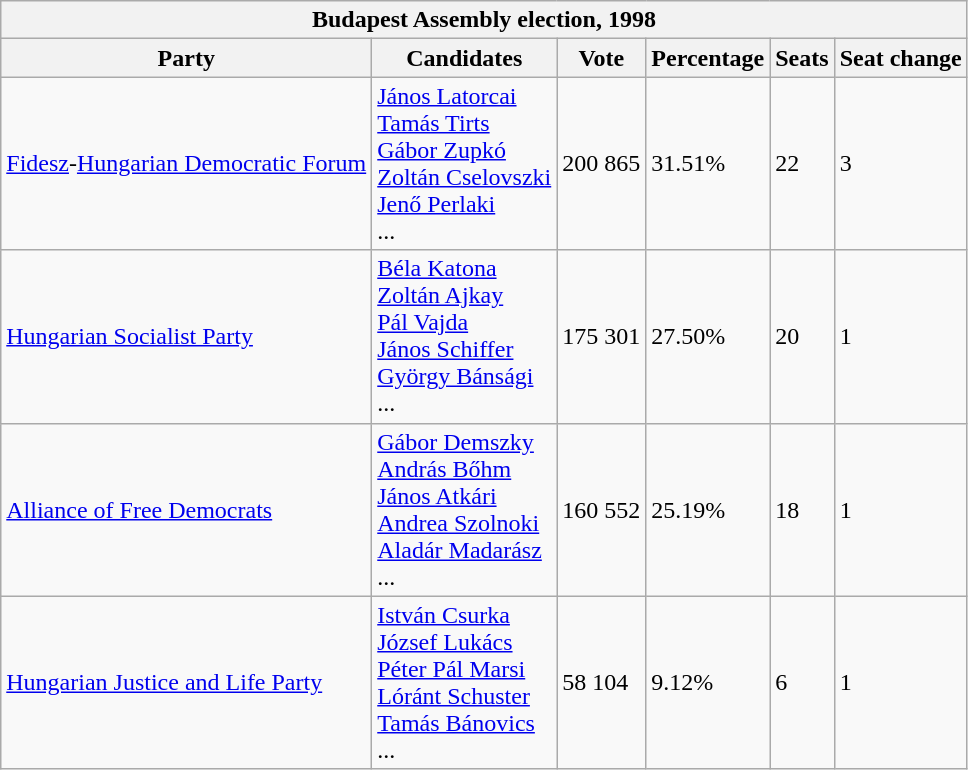<table class="wikitable">
<tr>
<th colspan="7">Budapest Assembly election, 1998</th>
</tr>
<tr>
<th>Party</th>
<th>Candidates</th>
<th>Vote</th>
<th>Percentage</th>
<th>Seats</th>
<th>Seat change</th>
</tr>
<tr>
<td><a href='#'>Fidesz</a>-<a href='#'>Hungarian Democratic Forum</a></td>
<td><a href='#'>János Latorcai</a><br><a href='#'>Tamás Tirts</a><br><a href='#'>Gábor Zupkó</a><br><a href='#'>Zoltán Cselovszki</a><br><a href='#'>Jenő Perlaki</a><br>...</td>
<td>200 865</td>
<td>31.51%</td>
<td>22</td>
<td> 3</td>
</tr>
<tr>
<td><a href='#'>Hungarian Socialist Party</a></td>
<td><a href='#'>Béla Katona</a><br><a href='#'>Zoltán Ajkay</a><br><a href='#'>Pál Vajda</a><br><a href='#'>János Schiffer</a><br><a href='#'>György Bánsági</a><br>...</td>
<td>175 301</td>
<td>27.50%</td>
<td>20</td>
<td> 1</td>
</tr>
<tr>
<td><a href='#'>Alliance of Free Democrats</a></td>
<td><a href='#'>Gábor Demszky</a><br><a href='#'>András Bőhm</a><br><a href='#'>János Atkári</a><br><a href='#'>Andrea Szolnoki</a><br><a href='#'>Aladár Madarász</a><br>...</td>
<td>160 552</td>
<td>25.19%</td>
<td>18</td>
<td> 1</td>
</tr>
<tr>
<td><a href='#'>Hungarian Justice and Life Party</a></td>
<td><a href='#'>István Csurka</a><br><a href='#'>József Lukács</a><br><a href='#'>Péter Pál Marsi</a><br><a href='#'>Lóránt Schuster</a><br><a href='#'>Tamás Bánovics</a><br>...</td>
<td>58 104</td>
<td>9.12%</td>
<td>6</td>
<td> 1</td>
</tr>
</table>
